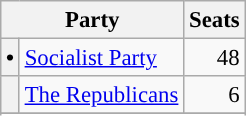<table class="wikitable" style="font-size: 95%;">
<tr>
<th colspan=2>Party</th>
<th>Seats</th>
</tr>
<tr>
<th style="background-color: "><span>•</span></th>
<td><a href='#'>Socialist Party</a></td>
<td align="right">48</td>
</tr>
<tr>
<th style="background-color: "></th>
<td><a href='#'>The Republicans</a></td>
<td align="right">6</td>
</tr>
<tr>
</tr>
<tr>
</tr>
</table>
